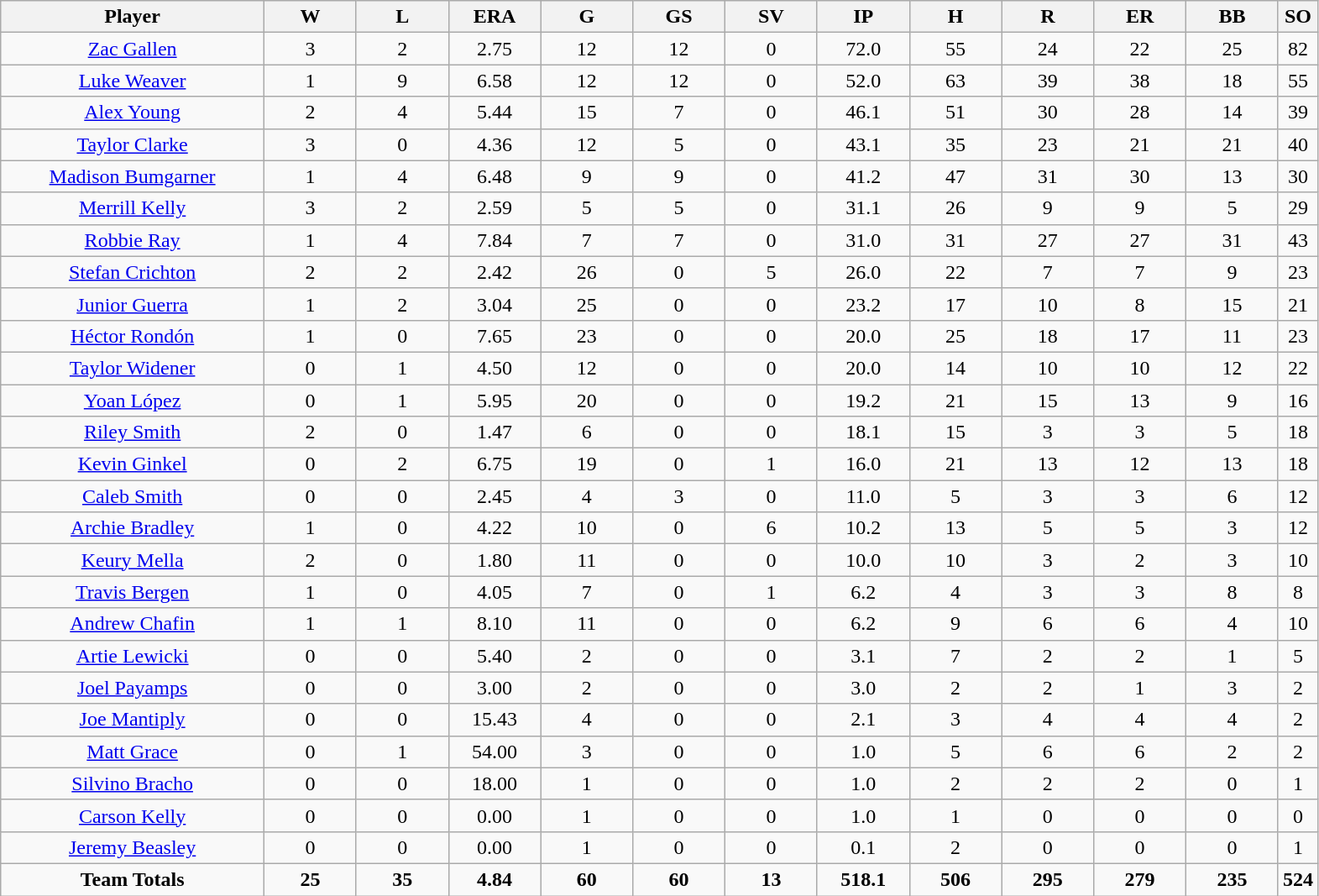<table class=wikitable style="text-align:center">
<tr>
<th bgcolor=#DDDDFF; width="20%">Player</th>
<th bgcolor=#DDDDFF; width="7%">W</th>
<th bgcolor=#DDDDFF; width="7%">L</th>
<th bgcolor=#DDDDFF; width="7%">ERA</th>
<th bgcolor=#DDDDFF; width="7%">G</th>
<th bgcolor=#DDDDFF; width="7%">GS</th>
<th bgcolor=#DDDDFF; width="7%">SV</th>
<th bgcolor=#DDDDFF; width="7%">IP</th>
<th bgcolor=#DDDDFF; width="7%">H</th>
<th bgcolor=#DDDDFF; width="7%">R</th>
<th bgcolor=#DDDDFF; width="7%">ER</th>
<th bgcolor=#DDDDFF; width="7%">BB</th>
<th bgcolor=#DDDDFF; width="7%">SO</th>
</tr>
<tr>
<td><a href='#'>Zac Gallen</a></td>
<td>3</td>
<td>2</td>
<td>2.75</td>
<td>12</td>
<td>12</td>
<td>0</td>
<td>72.0</td>
<td>55</td>
<td>24</td>
<td>22</td>
<td>25</td>
<td>82</td>
</tr>
<tr>
<td><a href='#'>Luke Weaver</a></td>
<td>1</td>
<td>9</td>
<td>6.58</td>
<td>12</td>
<td>12</td>
<td>0</td>
<td>52.0</td>
<td>63</td>
<td>39</td>
<td>38</td>
<td>18</td>
<td>55</td>
</tr>
<tr>
<td><a href='#'>Alex Young</a></td>
<td>2</td>
<td>4</td>
<td>5.44</td>
<td>15</td>
<td>7</td>
<td>0</td>
<td>46.1</td>
<td>51</td>
<td>30</td>
<td>28</td>
<td>14</td>
<td>39</td>
</tr>
<tr>
<td><a href='#'>Taylor Clarke</a></td>
<td>3</td>
<td>0</td>
<td>4.36</td>
<td>12</td>
<td>5</td>
<td>0</td>
<td>43.1</td>
<td>35</td>
<td>23</td>
<td>21</td>
<td>21</td>
<td>40</td>
</tr>
<tr>
<td><a href='#'>Madison Bumgarner</a></td>
<td>1</td>
<td>4</td>
<td>6.48</td>
<td>9</td>
<td>9</td>
<td>0</td>
<td>41.2</td>
<td>47</td>
<td>31</td>
<td>30</td>
<td>13</td>
<td>30</td>
</tr>
<tr>
<td><a href='#'>Merrill Kelly</a></td>
<td>3</td>
<td>2</td>
<td>2.59</td>
<td>5</td>
<td>5</td>
<td>0</td>
<td>31.1</td>
<td>26</td>
<td>9</td>
<td>9</td>
<td>5</td>
<td>29</td>
</tr>
<tr>
<td><a href='#'>Robbie Ray</a></td>
<td>1</td>
<td>4</td>
<td>7.84</td>
<td>7</td>
<td>7</td>
<td>0</td>
<td>31.0</td>
<td>31</td>
<td>27</td>
<td>27</td>
<td>31</td>
<td>43</td>
</tr>
<tr>
<td><a href='#'>Stefan Crichton</a></td>
<td>2</td>
<td>2</td>
<td>2.42</td>
<td>26</td>
<td>0</td>
<td>5</td>
<td>26.0</td>
<td>22</td>
<td>7</td>
<td>7</td>
<td>9</td>
<td>23</td>
</tr>
<tr>
<td><a href='#'>Junior Guerra</a></td>
<td>1</td>
<td>2</td>
<td>3.04</td>
<td>25</td>
<td>0</td>
<td>0</td>
<td>23.2</td>
<td>17</td>
<td>10</td>
<td>8</td>
<td>15</td>
<td>21</td>
</tr>
<tr>
<td><a href='#'>Héctor Rondón</a></td>
<td>1</td>
<td>0</td>
<td>7.65</td>
<td>23</td>
<td>0</td>
<td>0</td>
<td>20.0</td>
<td>25</td>
<td>18</td>
<td>17</td>
<td>11</td>
<td>23</td>
</tr>
<tr>
<td><a href='#'>Taylor Widener</a></td>
<td>0</td>
<td>1</td>
<td>4.50</td>
<td>12</td>
<td>0</td>
<td>0</td>
<td>20.0</td>
<td>14</td>
<td>10</td>
<td>10</td>
<td>12</td>
<td>22</td>
</tr>
<tr>
<td><a href='#'>Yoan López</a></td>
<td>0</td>
<td>1</td>
<td>5.95</td>
<td>20</td>
<td>0</td>
<td>0</td>
<td>19.2</td>
<td>21</td>
<td>15</td>
<td>13</td>
<td>9</td>
<td>16</td>
</tr>
<tr>
<td><a href='#'>Riley Smith</a></td>
<td>2</td>
<td>0</td>
<td>1.47</td>
<td>6</td>
<td>0</td>
<td>0</td>
<td>18.1</td>
<td>15</td>
<td>3</td>
<td>3</td>
<td>5</td>
<td>18</td>
</tr>
<tr>
<td><a href='#'>Kevin Ginkel</a></td>
<td>0</td>
<td>2</td>
<td>6.75</td>
<td>19</td>
<td>0</td>
<td>1</td>
<td>16.0</td>
<td>21</td>
<td>13</td>
<td>12</td>
<td>13</td>
<td>18</td>
</tr>
<tr>
<td><a href='#'>Caleb Smith</a></td>
<td>0</td>
<td>0</td>
<td>2.45</td>
<td>4</td>
<td>3</td>
<td>0</td>
<td>11.0</td>
<td>5</td>
<td>3</td>
<td>3</td>
<td>6</td>
<td>12</td>
</tr>
<tr>
<td><a href='#'>Archie Bradley</a></td>
<td>1</td>
<td>0</td>
<td>4.22</td>
<td>10</td>
<td>0</td>
<td>6</td>
<td>10.2</td>
<td>13</td>
<td>5</td>
<td>5</td>
<td>3</td>
<td>12</td>
</tr>
<tr>
<td><a href='#'>Keury Mella</a></td>
<td>2</td>
<td>0</td>
<td>1.80</td>
<td>11</td>
<td>0</td>
<td>0</td>
<td>10.0</td>
<td>10</td>
<td>3</td>
<td>2</td>
<td>3</td>
<td>10</td>
</tr>
<tr>
<td><a href='#'>Travis Bergen</a></td>
<td>1</td>
<td>0</td>
<td>4.05</td>
<td>7</td>
<td>0</td>
<td>1</td>
<td>6.2</td>
<td>4</td>
<td>3</td>
<td>3</td>
<td>8</td>
<td>8</td>
</tr>
<tr>
<td><a href='#'>Andrew Chafin</a></td>
<td>1</td>
<td>1</td>
<td>8.10</td>
<td>11</td>
<td>0</td>
<td>0</td>
<td>6.2</td>
<td>9</td>
<td>6</td>
<td>6</td>
<td>4</td>
<td>10</td>
</tr>
<tr>
<td><a href='#'>Artie Lewicki</a></td>
<td>0</td>
<td>0</td>
<td>5.40</td>
<td>2</td>
<td>0</td>
<td>0</td>
<td>3.1</td>
<td>7</td>
<td>2</td>
<td>2</td>
<td>1</td>
<td>5</td>
</tr>
<tr>
<td><a href='#'>Joel Payamps</a></td>
<td>0</td>
<td>0</td>
<td>3.00</td>
<td>2</td>
<td>0</td>
<td>0</td>
<td>3.0</td>
<td>2</td>
<td>2</td>
<td>1</td>
<td>3</td>
<td>2</td>
</tr>
<tr>
<td><a href='#'>Joe Mantiply</a></td>
<td>0</td>
<td>0</td>
<td>15.43</td>
<td>4</td>
<td>0</td>
<td>0</td>
<td>2.1</td>
<td>3</td>
<td>4</td>
<td>4</td>
<td>4</td>
<td>2</td>
</tr>
<tr>
<td><a href='#'>Matt Grace</a></td>
<td>0</td>
<td>1</td>
<td>54.00</td>
<td>3</td>
<td>0</td>
<td>0</td>
<td>1.0</td>
<td>5</td>
<td>6</td>
<td>6</td>
<td>2</td>
<td>2</td>
</tr>
<tr>
<td><a href='#'>Silvino Bracho</a></td>
<td>0</td>
<td>0</td>
<td>18.00</td>
<td>1</td>
<td>0</td>
<td>0</td>
<td>1.0</td>
<td>2</td>
<td>2</td>
<td>2</td>
<td>0</td>
<td>1</td>
</tr>
<tr>
<td><a href='#'>Carson Kelly</a></td>
<td>0</td>
<td>0</td>
<td>0.00</td>
<td>1</td>
<td>0</td>
<td>0</td>
<td>1.0</td>
<td>1</td>
<td>0</td>
<td>0</td>
<td>0</td>
<td>0</td>
</tr>
<tr>
<td><a href='#'>Jeremy Beasley</a></td>
<td>0</td>
<td>0</td>
<td>0.00</td>
<td>1</td>
<td>0</td>
<td>0</td>
<td>0.1</td>
<td>2</td>
<td>0</td>
<td>0</td>
<td>0</td>
<td>1</td>
</tr>
<tr>
<td><strong>Team Totals</strong></td>
<td><strong>25</strong></td>
<td><strong>35</strong></td>
<td><strong>4.84</strong></td>
<td><strong>60</strong></td>
<td><strong>60</strong></td>
<td><strong>13</strong></td>
<td><strong>518.1</strong></td>
<td><strong>506</strong></td>
<td><strong>295</strong></td>
<td><strong>279</strong></td>
<td><strong>235</strong></td>
<td><strong>524</strong></td>
</tr>
</table>
